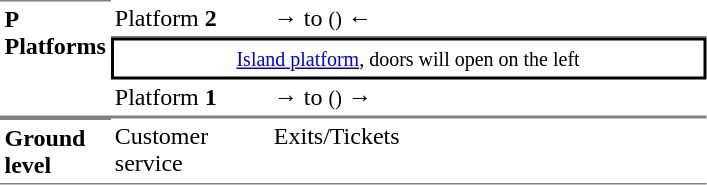<table table border=0 cellspacing=0 cellpadding=3>
<tr>
<td style="border-bottom:solid 1px gray;border-top:solid 1px gray;" rowspan=3 valign=top><strong>P<br>Platforms</strong></td>
<td style="border-bottom:solid 1px gray;">Platform <strong>2</strong></td>
<td style="border-bottom:solid 1px gray;"><span>→</span>  to  <small>()</small> ←</td>
</tr>
<tr>
<td style="border-bottom:solid 2px black;border-top:solid 2px black;border-right:solid 2px black;border-left:solid 2px black;text-align:center;" colspan=2><small><a href='#'>Island platform</a>, doors will open on the left</small></td>
</tr>
<tr>
<td style="border-bottom:solid 1px gray;">Platform <strong>1</strong></td>
<td style="border-bottom:solid 1px gray;"><span>→</span>  to  <small>()</small> →</td>
</tr>
<tr>
<td style="border-bottom:solid 1px gray;border-top:solid 2px gray;" width=50 valign=top><strong>Ground level</strong></td>
<td style="border-top:solid 1px gray;border-bottom:solid 1px gray;" width=100 valign=top>Customer service</td>
<td style="border-top:solid 1px gray;border-bottom:solid 1px gray;" width=285 valign=top>Exits/Tickets</td>
</tr>
</table>
